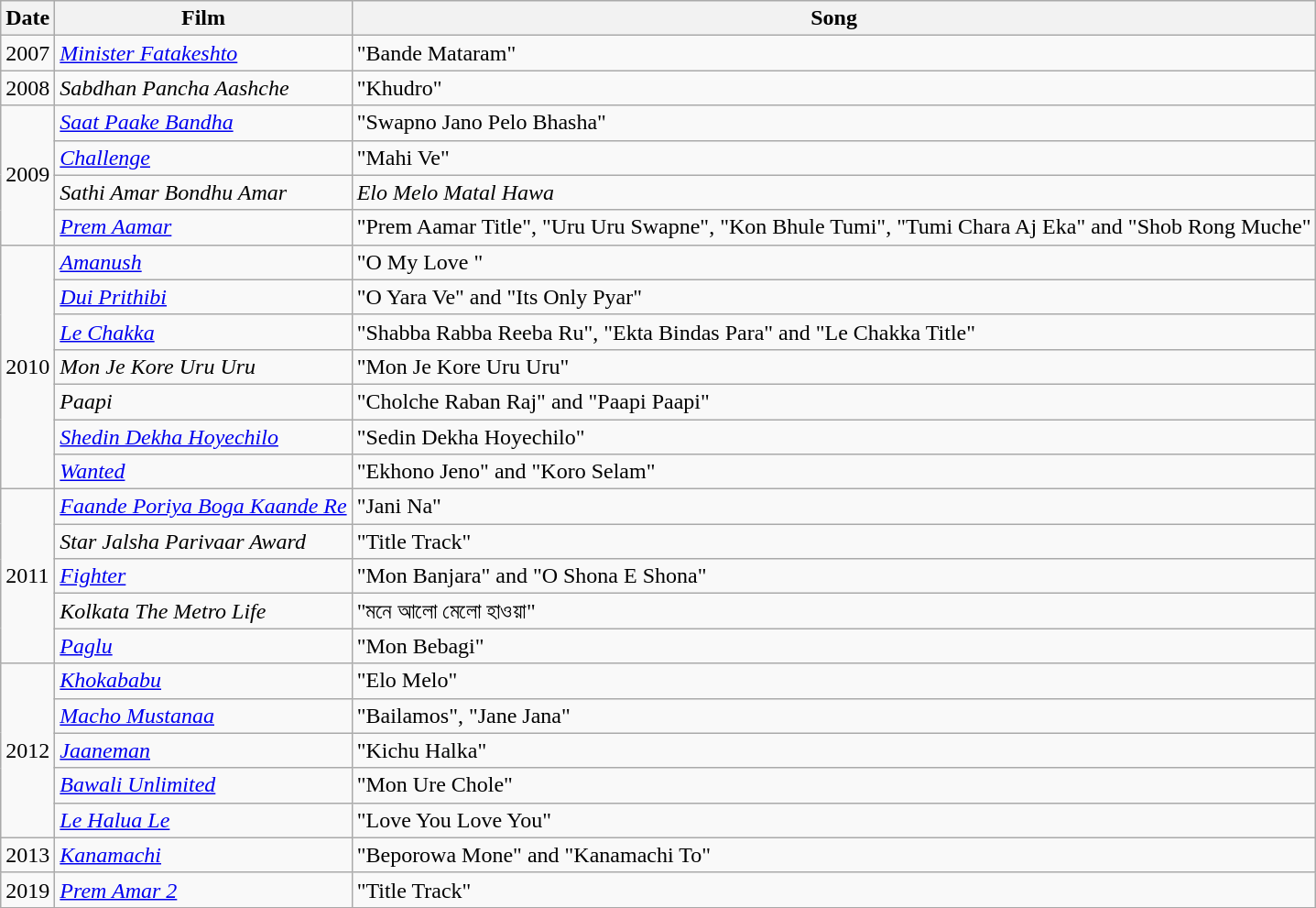<table class="wikitable sortable">
<tr>
<th>Date</th>
<th>Film</th>
<th>Song</th>
</tr>
<tr>
<td>2007</td>
<td><em><a href='#'>Minister Fatakeshto</a></em></td>
<td>"Bande Mataram"</td>
</tr>
<tr>
<td>2008</td>
<td><em>Sabdhan Pancha Aashche</em></td>
<td>"Khudro"</td>
</tr>
<tr>
<td rowspan="4">2009</td>
<td><em><a href='#'>Saat Paake Bandha</a></em></td>
<td>"Swapno Jano Pelo Bhasha"</td>
</tr>
<tr>
<td><em><a href='#'>Challenge</a></em></td>
<td>"Mahi Ve"</td>
</tr>
<tr>
<td><em> Sathi Amar Bondhu Amar</em></td>
<td><em>Elo Melo Matal Hawa</em></td>
</tr>
<tr>
<td><em><a href='#'>Prem Aamar</a></em></td>
<td>"Prem Aamar Title", "Uru Uru Swapne", "Kon Bhule Tumi", "Tumi Chara Aj Eka" and "Shob Rong Muche"</td>
</tr>
<tr>
<td rowspan="7">2010</td>
<td><em><a href='#'>Amanush</a></em></td>
<td>"O My Love "</td>
</tr>
<tr>
<td><em><a href='#'>Dui Prithibi</a></em></td>
<td>"O Yara Ve" and "Its Only Pyar"</td>
</tr>
<tr>
<td><em><a href='#'>Le Chakka</a></em></td>
<td>"Shabba Rabba Reeba Ru", "Ekta Bindas Para" and "Le Chakka Title"</td>
</tr>
<tr>
<td><em>Mon Je Kore Uru Uru</em></td>
<td>"Mon Je Kore Uru Uru"</td>
</tr>
<tr>
<td><em>Paapi</em></td>
<td>"Cholche Raban Raj" and "Paapi Paapi"</td>
</tr>
<tr>
<td><em><a href='#'>Shedin Dekha Hoyechilo</a></em></td>
<td>"Sedin Dekha Hoyechilo"</td>
</tr>
<tr>
<td><em><a href='#'>Wanted</a></em></td>
<td>"Ekhono Jeno" and "Koro Selam"</td>
</tr>
<tr>
<td rowspan="5">2011</td>
<td><em><a href='#'>Faande Poriya Boga Kaande Re</a></em></td>
<td>"Jani Na"</td>
</tr>
<tr>
<td><em>Star Jalsha Parivaar Award</em></td>
<td>"Title Track"</td>
</tr>
<tr>
<td><em><a href='#'>Fighter</a></em></td>
<td>"Mon Banjara" and "O Shona E Shona"</td>
</tr>
<tr>
<td><em>Kolkata The Metro Life</em></td>
<td>"মনে আলো মেলো হাওয়া"</td>
</tr>
<tr>
<td><em><a href='#'>Paglu</a></em></td>
<td>"Mon Bebagi"</td>
</tr>
<tr>
<td rowspan="5">2012</td>
<td><em><a href='#'>Khokababu</a></em></td>
<td>"Elo Melo"</td>
</tr>
<tr>
<td><em><a href='#'>Macho Mustanaa</a></em></td>
<td>"Bailamos", "Jane Jana"</td>
</tr>
<tr>
<td><em><a href='#'>Jaaneman</a></em></td>
<td>"Kichu Halka"</td>
</tr>
<tr>
<td><em><a href='#'>Bawali Unlimited</a></em></td>
<td>"Mon Ure Chole"</td>
</tr>
<tr>
<td><em><a href='#'>Le Halua Le</a></em></td>
<td>"Love You Love You"</td>
</tr>
<tr>
<td>2013</td>
<td><em><a href='#'>Kanamachi</a></em></td>
<td>"Beporowa Mone" and "Kanamachi To"</td>
</tr>
<tr>
<td>2019</td>
<td><em><a href='#'>Prem Amar 2</a></em></td>
<td>"Title Track"</td>
</tr>
<tr>
</tr>
</table>
